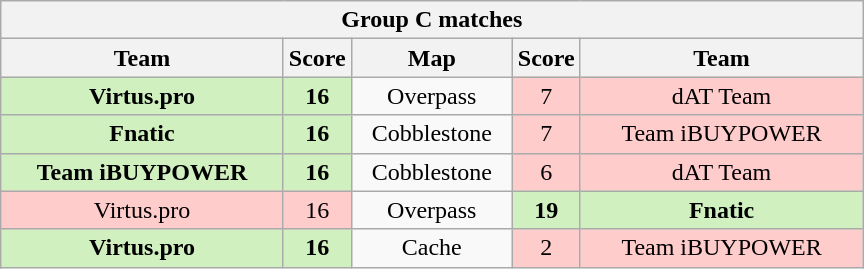<table class="wikitable" style="text-align: center;">
<tr>
<th colspan=5>Group C matches</th>
</tr>
<tr>
<th width="181px">Team</th>
<th width="20px">Score</th>
<th width="100px">Map</th>
<th width="20px">Score</th>
<th width="181px">Team</th>
</tr>
<tr>
<td style="background: #D0F0C0;"><strong>Virtus.pro</strong></td>
<td style="background: #D0F0C0;"><strong>16</strong></td>
<td>Overpass</td>
<td style="background: #FFCCCC;">7</td>
<td style="background: #FFCCCC;">dAT Team</td>
</tr>
<tr>
<td style="background: #D0F0C0;"><strong>Fnatic</strong></td>
<td style="background: #D0F0C0;"><strong>16</strong></td>
<td>Cobblestone</td>
<td style="background: #FFCCCC;">7</td>
<td style="background: #FFCCCC;">Team iBUYPOWER</td>
</tr>
<tr>
<td style="background: #D0F0C0;"><strong>Team iBUYPOWER</strong></td>
<td style="background: #D0F0C0;"><strong>16</strong></td>
<td>Cobblestone</td>
<td style="background: #FFCCCC;">6</td>
<td style="background: #FFCCCC;">dAT Team</td>
</tr>
<tr>
<td style="background: #FFCCCC;">Virtus.pro</td>
<td style="background: #FFCCCC;">16</td>
<td>Overpass</td>
<td style="background: #D0F0C0;"><strong>19</strong></td>
<td style="background: #D0F0C0;"><strong>Fnatic</strong></td>
</tr>
<tr>
<td style="background: #D0F0C0;"><strong>Virtus.pro</strong></td>
<td style="background: #D0F0C0;"><strong>16</strong></td>
<td>Cache</td>
<td style="background: #FFCCCC;">2</td>
<td style="background: #FFCCCC;">Team iBUYPOWER</td>
</tr>
</table>
